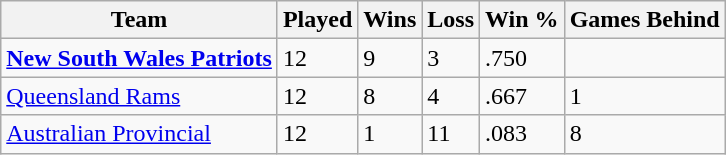<table class="wikitable">
<tr>
<th>Team</th>
<th>Played</th>
<th>Wins</th>
<th>Loss</th>
<th>Win %</th>
<th>Games Behind</th>
</tr>
<tr>
<td><strong><a href='#'>New South Wales Patriots</a></strong></td>
<td>12</td>
<td>9</td>
<td>3</td>
<td>.750</td>
<td></td>
</tr>
<tr>
<td><a href='#'>Queensland Rams</a></td>
<td>12</td>
<td>8</td>
<td>4</td>
<td>.667</td>
<td>1</td>
</tr>
<tr>
<td><a href='#'>Australian Provincial</a></td>
<td>12</td>
<td>1</td>
<td>11</td>
<td>.083</td>
<td>8</td>
</tr>
</table>
